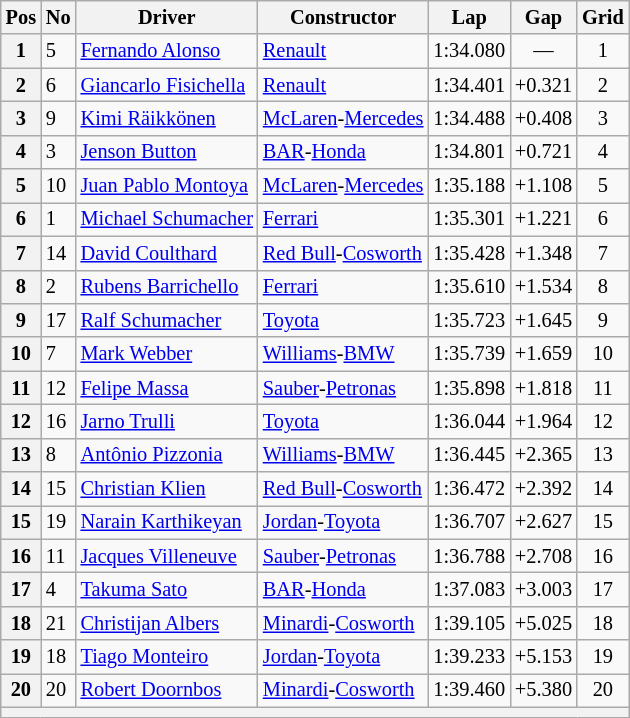<table class="wikitable sortable" style="font-size: 85%;">
<tr>
<th>Pos</th>
<th>No</th>
<th>Driver</th>
<th>Constructor</th>
<th>Lap</th>
<th>Gap</th>
<th>Grid</th>
</tr>
<tr>
<th>1</th>
<td>5</td>
<td> <a href='#'>Fernando Alonso</a></td>
<td><a href='#'>Renault</a></td>
<td>1:34.080</td>
<td align="center">—</td>
<td align="center">1</td>
</tr>
<tr>
<th>2</th>
<td>6</td>
<td> <a href='#'>Giancarlo Fisichella</a></td>
<td><a href='#'>Renault</a></td>
<td>1:34.401</td>
<td>+0.321</td>
<td align="center">2</td>
</tr>
<tr>
<th>3</th>
<td>9</td>
<td> <a href='#'>Kimi Räikkönen</a></td>
<td><a href='#'>McLaren</a>-<a href='#'>Mercedes</a></td>
<td>1:34.488</td>
<td>+0.408</td>
<td align="center">3</td>
</tr>
<tr>
<th>4</th>
<td>3</td>
<td> <a href='#'>Jenson Button</a></td>
<td><a href='#'>BAR</a>-<a href='#'>Honda</a></td>
<td>1:34.801</td>
<td>+0.721</td>
<td align="center">4</td>
</tr>
<tr>
<th>5</th>
<td>10</td>
<td> <a href='#'>Juan Pablo Montoya</a></td>
<td><a href='#'>McLaren</a>-<a href='#'>Mercedes</a></td>
<td>1:35.188</td>
<td>+1.108</td>
<td align="center">5</td>
</tr>
<tr>
<th>6</th>
<td>1</td>
<td> <a href='#'>Michael Schumacher</a></td>
<td><a href='#'>Ferrari</a></td>
<td>1:35.301</td>
<td>+1.221</td>
<td align="center">6</td>
</tr>
<tr>
<th>7</th>
<td>14</td>
<td> <a href='#'>David Coulthard</a></td>
<td><a href='#'>Red Bull</a>-<a href='#'>Cosworth</a></td>
<td>1:35.428</td>
<td>+1.348</td>
<td align="center">7</td>
</tr>
<tr>
<th>8</th>
<td>2</td>
<td> <a href='#'>Rubens Barrichello</a></td>
<td><a href='#'>Ferrari</a></td>
<td>1:35.610</td>
<td>+1.534</td>
<td align="center">8</td>
</tr>
<tr>
<th>9</th>
<td>17</td>
<td> <a href='#'>Ralf Schumacher</a></td>
<td><a href='#'>Toyota</a></td>
<td>1:35.723</td>
<td>+1.645</td>
<td align="center">9</td>
</tr>
<tr>
<th>10</th>
<td>7</td>
<td> <a href='#'>Mark Webber</a></td>
<td><a href='#'>Williams</a>-<a href='#'>BMW</a></td>
<td>1:35.739</td>
<td>+1.659</td>
<td align="center">10</td>
</tr>
<tr>
<th>11</th>
<td>12</td>
<td> <a href='#'>Felipe Massa</a></td>
<td><a href='#'>Sauber</a>-<a href='#'>Petronas</a></td>
<td>1:35.898</td>
<td>+1.818</td>
<td align="center">11</td>
</tr>
<tr>
<th>12</th>
<td>16</td>
<td> <a href='#'>Jarno Trulli</a></td>
<td><a href='#'>Toyota</a></td>
<td>1:36.044</td>
<td>+1.964</td>
<td align="center">12</td>
</tr>
<tr>
<th>13</th>
<td>8</td>
<td> <a href='#'>Antônio Pizzonia</a></td>
<td><a href='#'>Williams</a>-<a href='#'>BMW</a></td>
<td>1:36.445</td>
<td>+2.365</td>
<td align="center">13</td>
</tr>
<tr>
<th>14</th>
<td>15</td>
<td> <a href='#'>Christian Klien</a></td>
<td><a href='#'>Red Bull</a>-<a href='#'>Cosworth</a></td>
<td>1:36.472</td>
<td>+2.392</td>
<td align="center">14</td>
</tr>
<tr>
<th>15</th>
<td>19</td>
<td> <a href='#'>Narain Karthikeyan</a></td>
<td><a href='#'>Jordan</a>-<a href='#'>Toyota</a></td>
<td>1:36.707</td>
<td>+2.627</td>
<td align="center">15</td>
</tr>
<tr>
<th>16</th>
<td>11</td>
<td> <a href='#'>Jacques Villeneuve</a></td>
<td><a href='#'>Sauber</a>-<a href='#'>Petronas</a></td>
<td>1:36.788</td>
<td>+2.708</td>
<td align="center">16</td>
</tr>
<tr>
<th>17</th>
<td>4</td>
<td> <a href='#'>Takuma Sato</a></td>
<td><a href='#'>BAR</a>-<a href='#'>Honda</a></td>
<td>1:37.083</td>
<td>+3.003</td>
<td align="center">17</td>
</tr>
<tr>
<th>18</th>
<td>21</td>
<td> <a href='#'>Christijan Albers</a></td>
<td><a href='#'>Minardi</a>-<a href='#'>Cosworth</a></td>
<td>1:39.105</td>
<td>+5.025</td>
<td align="center">18</td>
</tr>
<tr>
<th>19</th>
<td>18</td>
<td> <a href='#'>Tiago Monteiro</a></td>
<td><a href='#'>Jordan</a>-<a href='#'>Toyota</a></td>
<td>1:39.233</td>
<td>+5.153</td>
<td align="center">19</td>
</tr>
<tr>
<th>20</th>
<td>20</td>
<td> <a href='#'>Robert Doornbos</a></td>
<td><a href='#'>Minardi</a>-<a href='#'>Cosworth</a></td>
<td>1:39.460</td>
<td>+5.380</td>
<td align="center">20</td>
</tr>
<tr>
<th colspan="7"></th>
</tr>
</table>
